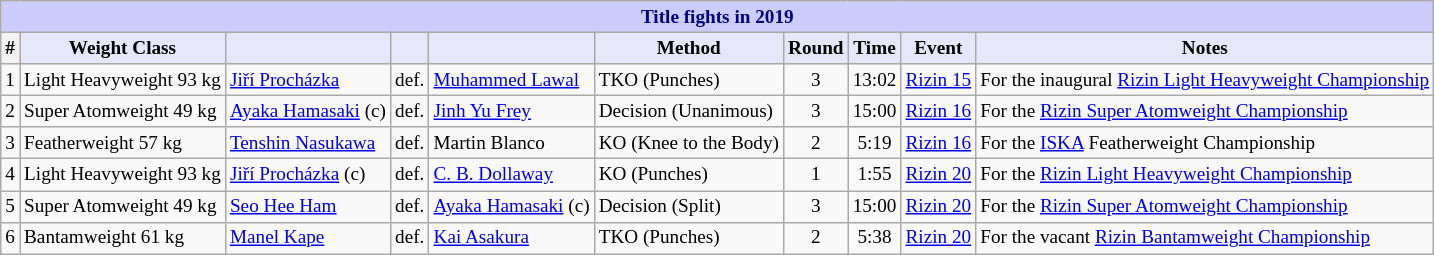<table class="wikitable" style="font-size: 80%;">
<tr>
<th colspan="10" style="background-color: #ccf; color: #000080; text-align: center;"><strong>Title fights in 2019</strong></th>
</tr>
<tr>
<th scope="col">#</th>
<th colspan="1" style="background-color: #E6E8FA; color: #000000; text-align: center;">Weight Class</th>
<th colspan="1" style="background-color: #E6E8FA; color: #000000; text-align: center;"></th>
<th colspan="1" style="background-color: #E6E8FA; color: #000000; text-align: center;"></th>
<th colspan="1" style="background-color: #E6E8FA; color: #000000; text-align: center;"></th>
<th colspan="1" style="background-color: #E6E8FA; color: #000000; text-align: center;">Method</th>
<th colspan="1" style="background-color: #E6E8FA; color: #000000; text-align: center;">Round</th>
<th colspan="1" style="background-color: #E6E8FA; color: #000000; text-align: center;">Time</th>
<th colspan="1" style="background-color: #E6E8FA; color: #000000; text-align: center;">Event</th>
<th colspan="1" style="background-color: #E6E8FA; color: #000000; text-align: center;">Notes</th>
</tr>
<tr>
<td>1</td>
<td>Light Heavyweight 93 kg</td>
<td> <a href='#'>Jiří Procházka</a></td>
<td align=center>def.</td>
<td> <a href='#'>Muhammed Lawal</a></td>
<td>TKO (Punches)</td>
<td align=center>3</td>
<td align=center>13:02</td>
<td><a href='#'>Rizin 15</a></td>
<td>For the inaugural <a href='#'>Rizin Light Heavyweight Championship</a></td>
</tr>
<tr>
<td>2</td>
<td>Super Atomweight 49 kg</td>
<td> <a href='#'>Ayaka Hamasaki</a> (c)</td>
<td align=center>def.</td>
<td> <a href='#'>Jinh Yu Frey</a></td>
<td>Decision (Unanimous)</td>
<td align=center>3</td>
<td align=center>15:00</td>
<td><a href='#'>Rizin 16</a></td>
<td>For the <a href='#'>Rizin Super Atomweight Championship</a></td>
</tr>
<tr>
<td>3</td>
<td>Featherweight 57 kg</td>
<td> <a href='#'>Tenshin Nasukawa</a></td>
<td align=center>def.</td>
<td> Martin Blanco</td>
<td>KO (Knee to the Body)</td>
<td align=center>2</td>
<td align=center>5:19</td>
<td><a href='#'>Rizin 16</a></td>
<td>For the <a href='#'>ISKA</a> Featherweight Championship</td>
</tr>
<tr>
<td>4</td>
<td>Light Heavyweight 93 kg</td>
<td> <a href='#'>Jiří Procházka</a> (c)</td>
<td align=center>def.</td>
<td> <a href='#'>C. B. Dollaway</a></td>
<td>KO (Punches)</td>
<td align=center>1</td>
<td align=center>1:55</td>
<td><a href='#'>Rizin 20</a></td>
<td>For the <a href='#'>Rizin Light Heavyweight Championship</a></td>
</tr>
<tr>
<td>5</td>
<td>Super Atomweight 49 kg</td>
<td> <a href='#'>Seo Hee Ham</a></td>
<td align=center>def.</td>
<td> <a href='#'>Ayaka Hamasaki</a> (c)</td>
<td>Decision (Split)</td>
<td align=center>3</td>
<td align=center>15:00</td>
<td><a href='#'>Rizin 20</a></td>
<td>For the <a href='#'>Rizin Super Atomweight Championship</a></td>
</tr>
<tr>
<td>6</td>
<td>Bantamweight 61 kg</td>
<td> <a href='#'>Manel Kape</a></td>
<td align=center>def.</td>
<td> <a href='#'>Kai Asakura</a></td>
<td>TKO (Punches)</td>
<td align=center>2</td>
<td align=center>5:38</td>
<td><a href='#'>Rizin 20</a></td>
<td>For the vacant <a href='#'>Rizin Bantamweight Championship</a></td>
</tr>
</table>
